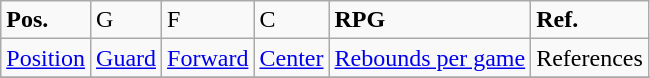<table class="wikitable">
<tr>
<td><strong>Pos.</strong></td>
<td>G</td>
<td>F</td>
<td>C</td>
<td><strong>RPG</strong></td>
<td><strong>Ref.</strong></td>
</tr>
<tr>
<td><a href='#'>Position</a></td>
<td><a href='#'>Guard</a></td>
<td><a href='#'>Forward</a></td>
<td><a href='#'>Center</a></td>
<td><a href='#'>Rebounds per game</a></td>
<td>References</td>
</tr>
<tr>
</tr>
</table>
